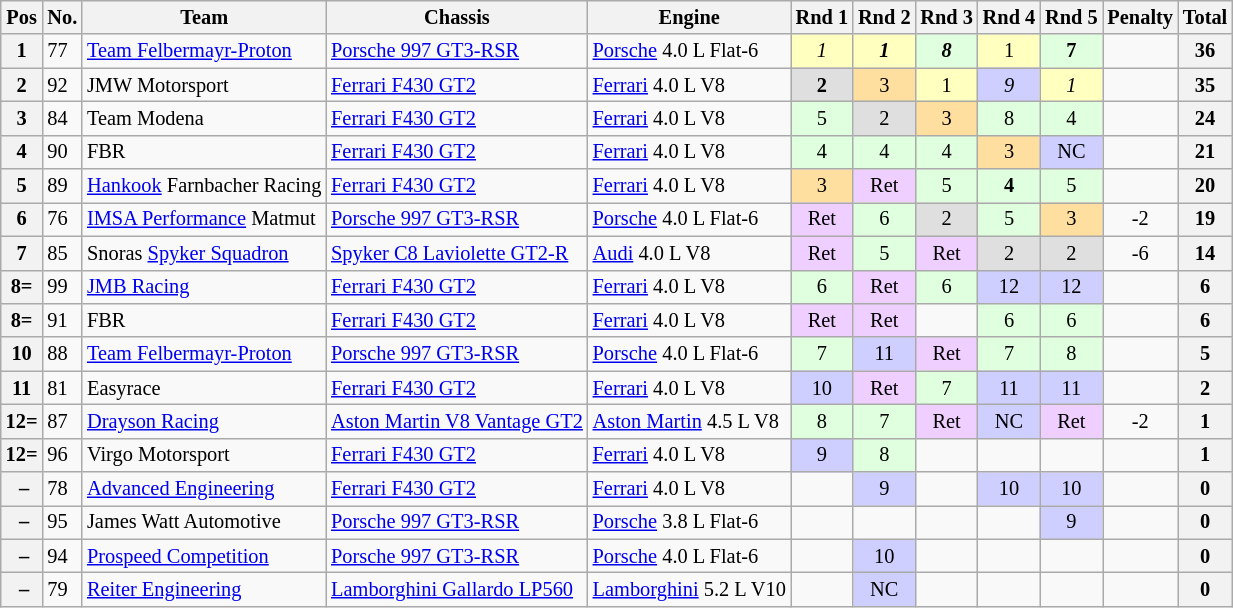<table class="wikitable" style="font-size: 85%;">
<tr>
<th>Pos</th>
<th>No.</th>
<th>Team</th>
<th>Chassis</th>
<th>Engine</th>
<th>Rnd 1</th>
<th>Rnd 2</th>
<th>Rnd 3</th>
<th>Rnd 4</th>
<th>Rnd 5</th>
<th>Penalty</th>
<th>Total</th>
</tr>
<tr>
<th>1</th>
<td>77</td>
<td> <a href='#'>Team Felbermayr-Proton</a></td>
<td><a href='#'>Porsche 997 GT3-RSR</a></td>
<td><a href='#'>Porsche</a> 4.0 L Flat-6</td>
<td align="center" style="background:#FFFFBF;"><em>1</em></td>
<td align="center" style="background:#FFFFBF;"><strong><em>1</em></strong></td>
<td align="center" style="background:#DFFFDF;"><strong><em>8</em></strong></td>
<td align="center" style="background:#FFFFBF;">1</td>
<td align="center" style="background:#DFFFDF;"><strong>7</strong></td>
<td></td>
<th align="center">36</th>
</tr>
<tr>
<th>2</th>
<td>92</td>
<td> JMW Motorsport</td>
<td><a href='#'>Ferrari F430 GT2</a></td>
<td><a href='#'>Ferrari</a> 4.0 L V8</td>
<td align="center" style="background:#DFDFDF;"><strong>2</strong></td>
<td align="center" style="background:#FFDF9F;">3</td>
<td align="center" style="background:#FFFFBF;">1</td>
<td align="center" style="background:#CFCFFF;"><em>9</em></td>
<td align="center" style="background:#FFFFBF;"><em>1</em></td>
<td></td>
<th align="center">35</th>
</tr>
<tr>
<th>3</th>
<td>84</td>
<td> Team Modena</td>
<td><a href='#'>Ferrari F430 GT2</a></td>
<td><a href='#'>Ferrari</a> 4.0 L V8</td>
<td align="center" style="background:#DFFFDF;">5</td>
<td align="center" style="background:#DFDFDF;">2</td>
<td align="center" style="background:#FFDF9F;">3</td>
<td align="center" style="background:#DFFFDF;">8</td>
<td align="center" style="background:#DFFFDF;">4</td>
<td></td>
<th align="center">24</th>
</tr>
<tr>
<th>4</th>
<td>90</td>
<td> FBR</td>
<td><a href='#'>Ferrari F430 GT2</a></td>
<td><a href='#'>Ferrari</a> 4.0 L V8</td>
<td align="center" style="background:#DFFFDF;">4</td>
<td align="center" style="background:#DFFFDF;">4</td>
<td align="center" style="background:#DFFFDF;">4</td>
<td align="center" style="background:#FFDF9F;">3</td>
<td align="center" style="background:#CFCFFF;">NC</td>
<td></td>
<th align="center">21</th>
</tr>
<tr>
<th>5</th>
<td>89</td>
<td> <a href='#'>Hankook</a> Farnbacher Racing</td>
<td><a href='#'>Ferrari F430 GT2</a></td>
<td><a href='#'>Ferrari</a> 4.0 L V8</td>
<td align="center" style="background:#FFDF9F;">3</td>
<td align="center" style="background:#EFCFFF;">Ret</td>
<td align="center" style="background:#DFFFDF;">5</td>
<td align="center" style="background:#DFFFDF;"><strong>4</strong></td>
<td align="center" style="background:#DFFFDF;">5</td>
<td></td>
<th align="center">20</th>
</tr>
<tr>
<th>6</th>
<td>76</td>
<td> <a href='#'>IMSA Performance</a> Matmut</td>
<td><a href='#'>Porsche 997 GT3-RSR</a></td>
<td><a href='#'>Porsche</a> 4.0 L Flat-6</td>
<td align="center" style="background:#EFCFFF;">Ret</td>
<td align="center" style="background:#DFFFDF;">6</td>
<td align="center" style="background:#DFDFDF;">2</td>
<td align="center" style="background:#DFFFDF;">5</td>
<td align="center" style="background:#FFDF9F;">3</td>
<td align=center>-2</td>
<th align="center">19</th>
</tr>
<tr>
<th>7</th>
<td>85</td>
<td> Snoras <a href='#'>Spyker Squadron</a></td>
<td><a href='#'>Spyker C8 Laviolette GT2-R</a></td>
<td><a href='#'>Audi</a> 4.0 L V8</td>
<td align="center" style="background:#EFCFFF;">Ret</td>
<td align="center" style="background:#DFFFDF;">5</td>
<td align="center" style="background:#EFCFFF;">Ret</td>
<td align="center" style="background:#DFDFDF;">2</td>
<td align="center" style="background:#DFDFDF;">2</td>
<td align=center>-6</td>
<th align="center">14</th>
</tr>
<tr>
<th>8=</th>
<td>99</td>
<td> <a href='#'>JMB Racing</a></td>
<td><a href='#'>Ferrari F430 GT2</a></td>
<td><a href='#'>Ferrari</a> 4.0 L V8</td>
<td align="center" style="background:#DFFFDF;">6</td>
<td align="center" style="background:#EFCFFF;">Ret</td>
<td align="center" style="background:#DFFFDF;">6</td>
<td align="center" style="background:#CFCFFF;">12</td>
<td align="center" style="background:#CFCFFF;">12</td>
<td></td>
<th align="center">6</th>
</tr>
<tr>
<th>8=</th>
<td>91</td>
<td> FBR</td>
<td><a href='#'>Ferrari F430 GT2</a></td>
<td><a href='#'>Ferrari</a> 4.0 L V8</td>
<td align="center" style="background:#EFCFFF;">Ret</td>
<td align="center" style="background:#EFCFFF;">Ret</td>
<td></td>
<td align="center" style="background:#DFFFDF;">6</td>
<td align="center" style="background:#DFFFDF;">6</td>
<td></td>
<th align="center">6</th>
</tr>
<tr>
<th>10</th>
<td>88</td>
<td> <a href='#'>Team Felbermayr-Proton</a></td>
<td><a href='#'>Porsche 997 GT3-RSR</a></td>
<td><a href='#'>Porsche</a> 4.0 L Flat-6</td>
<td align="center" style="background:#DFFFDF;">7</td>
<td align="center" style="background:#CFCFFF;">11</td>
<td align="center" style="background:#EFCFFF;">Ret</td>
<td align="center" style="background:#DFFFDF;">7</td>
<td align="center" style="background:#DFFFDF;">8</td>
<td></td>
<th align="center">5</th>
</tr>
<tr>
<th>11</th>
<td>81</td>
<td> Easyrace</td>
<td><a href='#'>Ferrari F430 GT2</a></td>
<td><a href='#'>Ferrari</a> 4.0 L V8</td>
<td align="center" style="background:#CFCFFF;">10</td>
<td align="center" style="background:#EFCFFF;">Ret</td>
<td align="center" style="background:#DFFFDF;">7</td>
<td align="center" style="background:#CFCFFF;">11</td>
<td align="center" style="background:#CFCFFF;">11</td>
<td></td>
<th align="center">2</th>
</tr>
<tr>
<th>12=</th>
<td>87</td>
<td> <a href='#'>Drayson Racing</a></td>
<td><a href='#'>Aston Martin V8 Vantage GT2</a></td>
<td><a href='#'>Aston Martin</a> 4.5 L V8</td>
<td align="center" style="background:#DFFFDF;">8</td>
<td align="center" style="background:#DFFFDF;">7</td>
<td align="center" style="background:#EFCFFF;">Ret</td>
<td align="center" style="background:#CFCFFF;">NC</td>
<td align="center" style="background:#EFCFFF;">Ret</td>
<td align=center>-2</td>
<th align="center">1</th>
</tr>
<tr>
<th>12=</th>
<td>96</td>
<td> Virgo Motorsport</td>
<td><a href='#'>Ferrari F430 GT2</a></td>
<td><a href='#'>Ferrari</a> 4.0 L V8</td>
<td align="center" style="background:#CFCFFF;">9</td>
<td align="center" style="background:#DFFFDF;">8</td>
<td></td>
<td></td>
<td></td>
<td></td>
<th align="center">1</th>
</tr>
<tr>
<th> –</th>
<td>78</td>
<td> <a href='#'>Advanced Engineering</a></td>
<td><a href='#'>Ferrari F430 GT2</a></td>
<td><a href='#'>Ferrari</a> 4.0 L V8</td>
<td></td>
<td align="center" style="background:#CFCFFF;">9</td>
<td></td>
<td align="center" style="background:#CFCFFF;">10</td>
<td align="center" style="background:#CFCFFF;">10</td>
<td></td>
<th align="center">0</th>
</tr>
<tr>
<th> –</th>
<td>95</td>
<td> James Watt Automotive</td>
<td><a href='#'>Porsche 997 GT3-RSR</a></td>
<td><a href='#'>Porsche</a> 3.8 L Flat-6</td>
<td></td>
<td></td>
<td></td>
<td></td>
<td align="center" style="background:#CFCFFF;">9</td>
<td></td>
<th align="center">0</th>
</tr>
<tr>
<th> –</th>
<td>94</td>
<td> <a href='#'>Prospeed Competition</a></td>
<td><a href='#'>Porsche 997 GT3-RSR</a></td>
<td><a href='#'>Porsche</a> 4.0 L Flat-6</td>
<td></td>
<td align="center" style="background:#CFCFFF;">10</td>
<td></td>
<td></td>
<td></td>
<td></td>
<th align="center">0</th>
</tr>
<tr>
<th> –</th>
<td>79</td>
<td> <a href='#'>Reiter Engineering</a></td>
<td><a href='#'>Lamborghini Gallardo LP560</a></td>
<td><a href='#'>Lamborghini</a> 5.2 L V10</td>
<td></td>
<td align="center" style="background:#CFCFFF;">NC</td>
<td></td>
<td></td>
<td></td>
<td></td>
<th align="center">0</th>
</tr>
</table>
